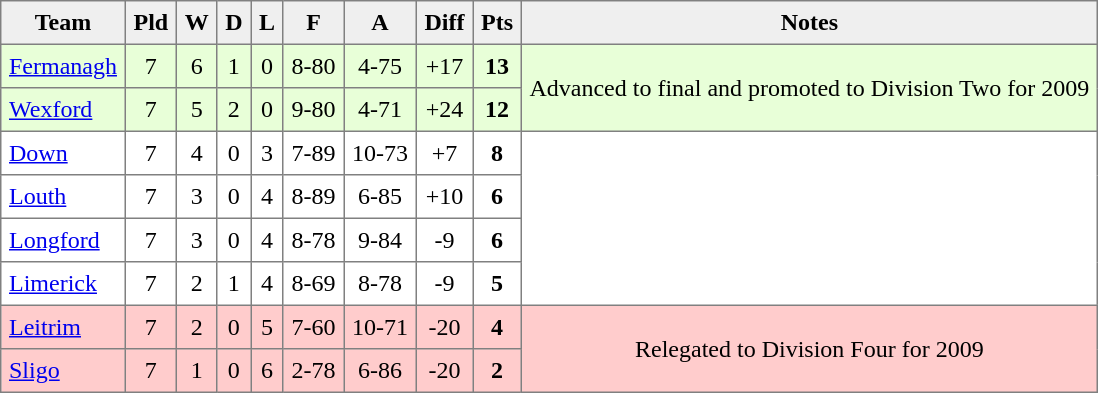<table style=border-collapse:collapse border=1 cellspacing=0 cellpadding=5>
<tr align=center bgcolor=#efefef>
<th>Team</th>
<th>Pld</th>
<th>W</th>
<th>D</th>
<th>L</th>
<th>F</th>
<th>A</th>
<th>Diff</th>
<th>Pts</th>
<th>Notes</th>
</tr>
<tr align=center style="background:#E8FFD8;">
<td style="text-align:left;"><a href='#'>Fermanagh</a></td>
<td>7</td>
<td>6</td>
<td>1</td>
<td>0</td>
<td>8-80</td>
<td>4-75</td>
<td>+17</td>
<td><strong>13</strong></td>
<td rowspan=2>Advanced to final and promoted to Division Two for 2009</td>
</tr>
<tr align=center style="background:#E8FFD8;">
<td style="text-align:left;"><a href='#'>Wexford</a></td>
<td>7</td>
<td>5</td>
<td>2</td>
<td>0</td>
<td>9-80</td>
<td>4-71</td>
<td>+24</td>
<td><strong>12</strong></td>
</tr>
<tr align=center style="background:#FFFFFF;">
<td style="text-align:left;"><a href='#'>Down</a></td>
<td>7</td>
<td>4</td>
<td>0</td>
<td>3</td>
<td>7-89</td>
<td>10-73</td>
<td>+7</td>
<td><strong>8</strong></td>
</tr>
<tr align=center style="background:#FFFFFF;">
<td style="text-align:left;"><a href='#'>Louth</a></td>
<td>7</td>
<td>3</td>
<td>0</td>
<td>4</td>
<td>8-89</td>
<td>6-85</td>
<td>+10</td>
<td><strong>6</strong></td>
</tr>
<tr align=center style="background:#FFFFFF;">
<td style="text-align:left;"><a href='#'>Longford</a></td>
<td>7</td>
<td>3</td>
<td>0</td>
<td>4</td>
<td>8-78</td>
<td>9-84</td>
<td>-9</td>
<td><strong>6</strong></td>
</tr>
<tr align=center style="background:#FFFFFF;">
<td style="text-align:left;"><a href='#'>Limerick</a></td>
<td>7</td>
<td>2</td>
<td>1</td>
<td>4</td>
<td>8-69</td>
<td>8-78</td>
<td>-9</td>
<td><strong>5</strong></td>
</tr>
<tr align=center style="background:#FFCCCC;">
<td style="text-align:left;"><a href='#'>Leitrim</a></td>
<td>7</td>
<td>2</td>
<td>0</td>
<td>5</td>
<td>7-60</td>
<td>10-71</td>
<td>-20</td>
<td><strong>4</strong></td>
<td rowspan=2>Relegated to Division Four for 2009</td>
</tr>
<tr align=center style="background:#FFCCCC;">
<td style="text-align:left;"><a href='#'>Sligo</a></td>
<td>7</td>
<td>1</td>
<td>0</td>
<td>6</td>
<td>2-78</td>
<td>6-86</td>
<td>-20</td>
<td><strong>2</strong></td>
</tr>
</table>
